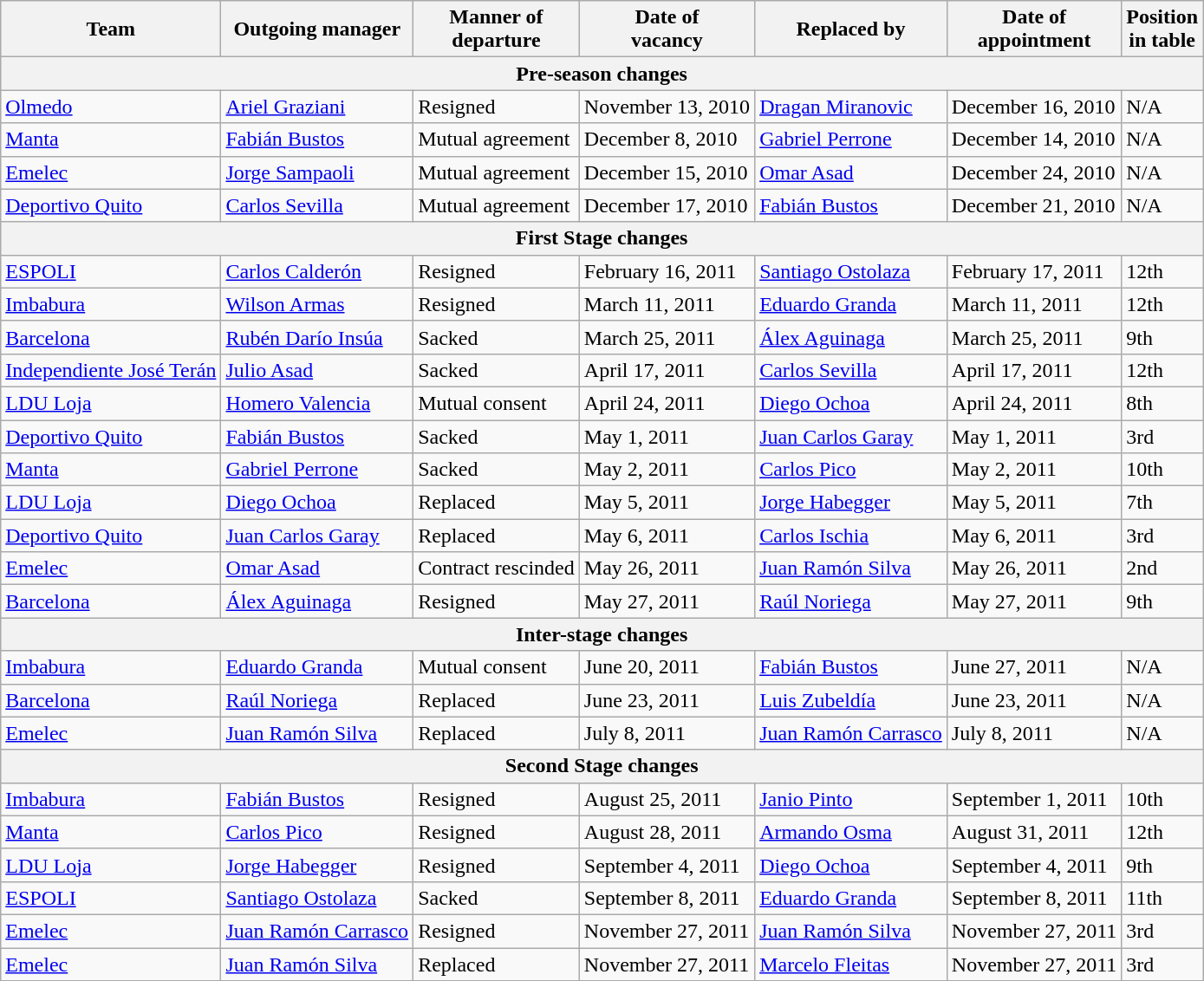<table class="wikitable">
<tr>
<th>Team</th>
<th>Outgoing manager</th>
<th>Manner of<br>departure</th>
<th>Date of<br>vacancy</th>
<th>Replaced by</th>
<th>Date of<br>appointment</th>
<th>Position<br>in table</th>
</tr>
<tr>
<th colspan=7>Pre-season changes</th>
</tr>
<tr>
<td><a href='#'>Olmedo</a></td>
<td><a href='#'>Ariel Graziani</a></td>
<td>Resigned</td>
<td>November 13, 2010</td>
<td><a href='#'>Dragan Miranovic</a></td>
<td>December 16, 2010</td>
<td>N/A</td>
</tr>
<tr>
<td><a href='#'>Manta</a></td>
<td><a href='#'>Fabián Bustos</a></td>
<td>Mutual agreement</td>
<td>December 8, 2010</td>
<td><a href='#'>Gabriel Perrone</a></td>
<td>December 14, 2010</td>
<td>N/A</td>
</tr>
<tr>
<td><a href='#'>Emelec</a></td>
<td><a href='#'>Jorge Sampaoli</a></td>
<td>Mutual agreement</td>
<td>December 15, 2010</td>
<td><a href='#'>Omar Asad</a></td>
<td>December 24, 2010</td>
<td>N/A</td>
</tr>
<tr>
<td><a href='#'>Deportivo Quito</a></td>
<td><a href='#'>Carlos Sevilla</a></td>
<td>Mutual agreement</td>
<td>December 17, 2010</td>
<td><a href='#'>Fabián Bustos</a></td>
<td>December 21, 2010</td>
<td>N/A</td>
</tr>
<tr>
<th colspan=7>First Stage changes</th>
</tr>
<tr>
<td><a href='#'>ESPOLI</a></td>
<td><a href='#'>Carlos Calderón</a></td>
<td>Resigned</td>
<td>February 16, 2011</td>
<td><a href='#'>Santiago Ostolaza</a></td>
<td>February 17, 2011</td>
<td>12th</td>
</tr>
<tr>
<td><a href='#'>Imbabura</a></td>
<td><a href='#'>Wilson Armas</a></td>
<td>Resigned</td>
<td>March 11, 2011</td>
<td><a href='#'>Eduardo Granda</a></td>
<td>March 11, 2011</td>
<td>12th</td>
</tr>
<tr>
<td><a href='#'>Barcelona</a></td>
<td><a href='#'>Rubén Darío Insúa</a></td>
<td>Sacked</td>
<td>March 25, 2011</td>
<td><a href='#'>Álex Aguinaga</a></td>
<td>March 25, 2011</td>
<td>9th</td>
</tr>
<tr>
<td><a href='#'>Independiente José Terán</a></td>
<td><a href='#'>Julio Asad</a></td>
<td>Sacked</td>
<td>April 17, 2011</td>
<td><a href='#'>Carlos Sevilla</a></td>
<td>April 17, 2011</td>
<td>12th</td>
</tr>
<tr>
<td><a href='#'>LDU Loja</a></td>
<td><a href='#'>Homero Valencia</a></td>
<td>Mutual consent</td>
<td>April 24, 2011</td>
<td><a href='#'>Diego Ochoa</a></td>
<td>April 24, 2011</td>
<td>8th</td>
</tr>
<tr>
<td><a href='#'>Deportivo Quito</a></td>
<td><a href='#'>Fabián Bustos</a></td>
<td>Sacked</td>
<td>May 1, 2011</td>
<td><a href='#'>Juan Carlos Garay</a></td>
<td>May 1, 2011</td>
<td>3rd</td>
</tr>
<tr>
<td><a href='#'>Manta</a></td>
<td><a href='#'>Gabriel Perrone</a></td>
<td>Sacked</td>
<td>May 2, 2011</td>
<td><a href='#'>Carlos Pico</a></td>
<td>May 2, 2011</td>
<td>10th</td>
</tr>
<tr>
<td><a href='#'>LDU Loja</a></td>
<td><a href='#'>Diego Ochoa</a></td>
<td>Replaced</td>
<td>May 5, 2011</td>
<td><a href='#'>Jorge Habegger</a></td>
<td>May 5, 2011</td>
<td>7th</td>
</tr>
<tr>
<td><a href='#'>Deportivo Quito</a></td>
<td><a href='#'>Juan Carlos Garay</a></td>
<td>Replaced</td>
<td>May 6, 2011</td>
<td><a href='#'>Carlos Ischia</a></td>
<td>May 6, 2011</td>
<td>3rd</td>
</tr>
<tr>
<td><a href='#'>Emelec</a></td>
<td><a href='#'>Omar Asad</a></td>
<td>Contract rescinded</td>
<td>May 26, 2011</td>
<td><a href='#'>Juan Ramón Silva</a></td>
<td>May 26, 2011</td>
<td>2nd</td>
</tr>
<tr>
<td><a href='#'>Barcelona</a></td>
<td><a href='#'>Álex Aguinaga</a></td>
<td>Resigned</td>
<td>May 27, 2011</td>
<td><a href='#'>Raúl Noriega</a></td>
<td>May 27, 2011</td>
<td>9th</td>
</tr>
<tr>
<th colspan=7>Inter-stage changes</th>
</tr>
<tr>
<td><a href='#'>Imbabura</a></td>
<td><a href='#'>Eduardo Granda</a></td>
<td>Mutual consent</td>
<td>June 20, 2011</td>
<td><a href='#'>Fabián Bustos</a></td>
<td>June 27, 2011</td>
<td>N/A</td>
</tr>
<tr>
<td><a href='#'>Barcelona</a></td>
<td><a href='#'>Raúl Noriega</a></td>
<td>Replaced</td>
<td>June 23, 2011</td>
<td><a href='#'>Luis Zubeldía</a></td>
<td>June 23, 2011</td>
<td>N/A</td>
</tr>
<tr>
<td><a href='#'>Emelec</a></td>
<td><a href='#'>Juan Ramón Silva</a></td>
<td>Replaced</td>
<td>July 8, 2011</td>
<td><a href='#'>Juan Ramón Carrasco</a></td>
<td>July 8, 2011</td>
<td>N/A</td>
</tr>
<tr>
<th colspan=7>Second Stage changes</th>
</tr>
<tr>
<td><a href='#'>Imbabura</a></td>
<td><a href='#'>Fabián Bustos</a></td>
<td>Resigned</td>
<td>August 25, 2011</td>
<td><a href='#'>Janio Pinto</a></td>
<td>September 1, 2011</td>
<td>10th</td>
</tr>
<tr>
<td><a href='#'>Manta</a></td>
<td><a href='#'>Carlos Pico</a></td>
<td>Resigned</td>
<td>August 28, 2011</td>
<td><a href='#'>Armando Osma</a></td>
<td>August 31, 2011</td>
<td>12th</td>
</tr>
<tr>
<td><a href='#'>LDU Loja</a></td>
<td><a href='#'>Jorge Habegger</a></td>
<td>Resigned</td>
<td>September 4, 2011</td>
<td><a href='#'>Diego Ochoa</a></td>
<td>September 4, 2011</td>
<td>9th</td>
</tr>
<tr>
<td><a href='#'>ESPOLI</a></td>
<td><a href='#'>Santiago Ostolaza</a></td>
<td>Sacked</td>
<td>September 8, 2011</td>
<td><a href='#'>Eduardo Granda</a></td>
<td>September 8, 2011</td>
<td>11th</td>
</tr>
<tr>
<td><a href='#'>Emelec</a></td>
<td><a href='#'>Juan Ramón Carrasco</a></td>
<td>Resigned</td>
<td>November 27, 2011</td>
<td><a href='#'>Juan Ramón Silva</a></td>
<td>November 27, 2011</td>
<td>3rd</td>
</tr>
<tr>
<td><a href='#'>Emelec</a></td>
<td><a href='#'>Juan Ramón Silva</a></td>
<td>Replaced</td>
<td>November 27, 2011</td>
<td><a href='#'>Marcelo Fleitas</a></td>
<td>November 27, 2011</td>
<td>3rd</td>
</tr>
<tr>
</tr>
</table>
